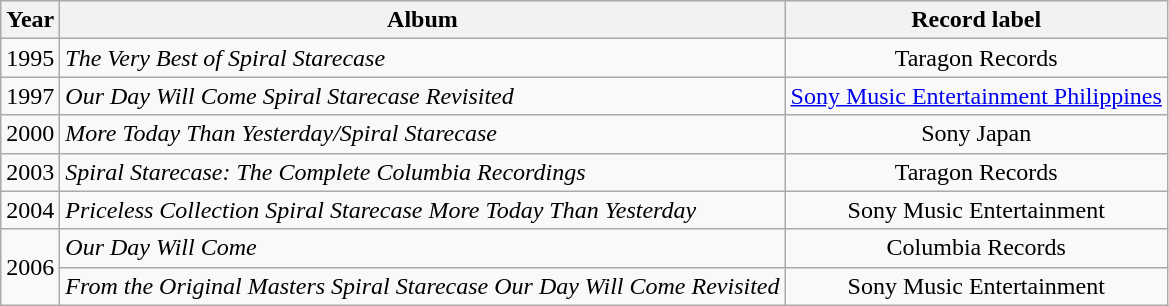<table class="wikitable" style=text-align:center;>
<tr>
<th>Year</th>
<th>Album</th>
<th>Record label</th>
</tr>
<tr>
<td>1995</td>
<td align=left><em>The Very Best of Spiral Starecase</em></td>
<td>Taragon Records</td>
</tr>
<tr>
<td>1997</td>
<td align=left><em>Our Day Will Come Spiral Starecase Revisited</em></td>
<td><a href='#'>Sony Music Entertainment Philippines</a></td>
</tr>
<tr>
<td>2000</td>
<td align=left><em>More Today Than Yesterday/Spiral Starecase</em></td>
<td>Sony Japan</td>
</tr>
<tr>
<td>2003</td>
<td align=left><em>Spiral Starecase: The Complete Columbia Recordings</em></td>
<td>Taragon Records</td>
</tr>
<tr>
<td>2004</td>
<td align=left><em>Priceless Collection Spiral Starecase More Today Than Yesterday</em></td>
<td>Sony Music Entertainment</td>
</tr>
<tr>
<td rowspan="2">2006</td>
<td align=left><em>Our Day Will Come</em></td>
<td>Columbia Records</td>
</tr>
<tr>
<td align=left><em>From the Original Masters Spiral Starecase Our Day Will Come Revisited</em></td>
<td>Sony Music Entertainment</td>
</tr>
</table>
